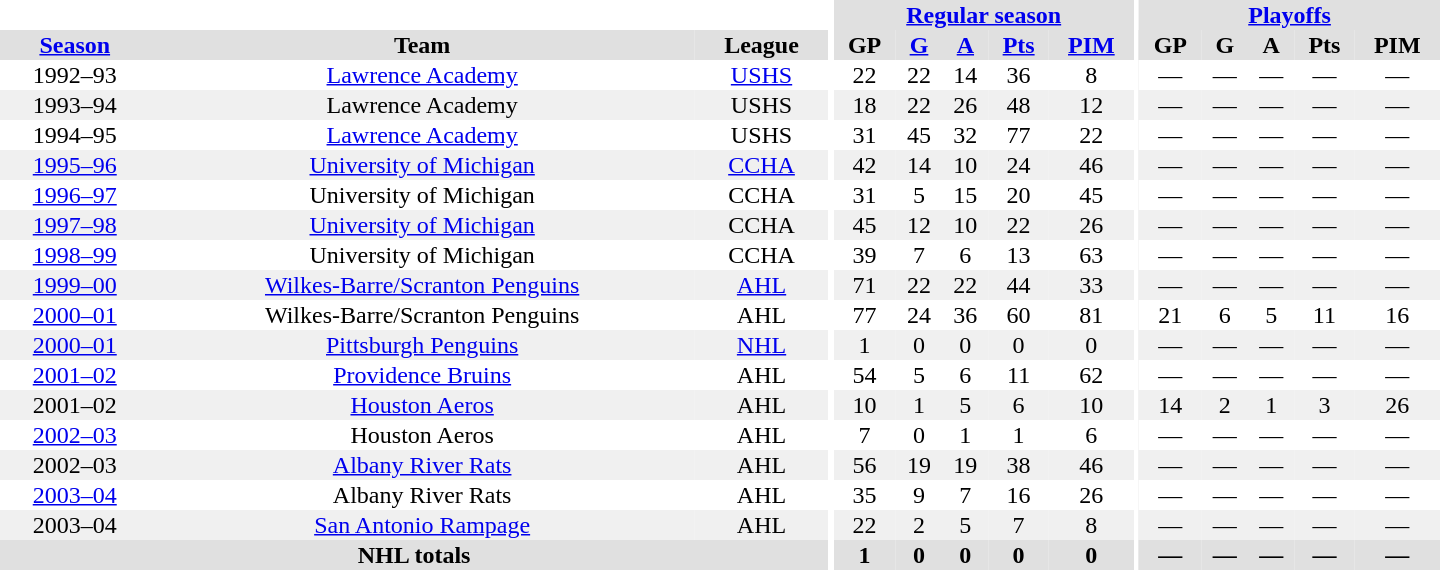<table border="0" cellpadding="1" cellspacing="0" style="text-align:center; width:60em">
<tr bgcolor="#e0e0e0">
<th colspan="3" bgcolor="#ffffff"></th>
<th rowspan="99" bgcolor="#ffffff"></th>
<th colspan="5"><a href='#'>Regular season</a></th>
<th rowspan="99" bgcolor="#ffffff"></th>
<th colspan="5"><a href='#'>Playoffs</a></th>
</tr>
<tr bgcolor="#e0e0e0">
<th><a href='#'>Season</a></th>
<th>Team</th>
<th>League</th>
<th>GP</th>
<th><a href='#'>G</a></th>
<th><a href='#'>A</a></th>
<th><a href='#'>Pts</a></th>
<th><a href='#'>PIM</a></th>
<th>GP</th>
<th>G</th>
<th>A</th>
<th>Pts</th>
<th>PIM</th>
</tr>
<tr>
<td>1992–93</td>
<td><a href='#'>Lawrence Academy</a></td>
<td><a href='#'>USHS</a></td>
<td>22</td>
<td>22</td>
<td>14</td>
<td>36</td>
<td>8</td>
<td>—</td>
<td>—</td>
<td>—</td>
<td>—</td>
<td>—</td>
</tr>
<tr bgcolor="#f0f0f0">
<td>1993–94</td>
<td>Lawrence Academy</td>
<td>USHS</td>
<td>18</td>
<td>22</td>
<td>26</td>
<td>48</td>
<td>12</td>
<td>—</td>
<td>—</td>
<td>—</td>
<td>—</td>
<td>—</td>
</tr>
<tr>
<td>1994–95</td>
<td><a href='#'>Lawrence Academy</a></td>
<td>USHS</td>
<td>31</td>
<td>45</td>
<td>32</td>
<td>77</td>
<td>22</td>
<td>—</td>
<td>—</td>
<td>—</td>
<td>—</td>
<td>—</td>
</tr>
<tr bgcolor="#f0f0f0">
<td><a href='#'>1995–96</a></td>
<td><a href='#'>University of Michigan</a></td>
<td><a href='#'>CCHA</a></td>
<td>42</td>
<td>14</td>
<td>10</td>
<td>24</td>
<td>46</td>
<td>—</td>
<td>—</td>
<td>—</td>
<td>—</td>
<td>—</td>
</tr>
<tr>
<td><a href='#'>1996–97</a></td>
<td>University of Michigan</td>
<td>CCHA</td>
<td>31</td>
<td>5</td>
<td>15</td>
<td>20</td>
<td>45</td>
<td>—</td>
<td>—</td>
<td>—</td>
<td>—</td>
<td>—</td>
</tr>
<tr bgcolor="#f0f0f0">
<td><a href='#'>1997–98</a></td>
<td><a href='#'>University of Michigan</a></td>
<td>CCHA</td>
<td>45</td>
<td>12</td>
<td>10</td>
<td>22</td>
<td>26</td>
<td>—</td>
<td>—</td>
<td>—</td>
<td>—</td>
<td>—</td>
</tr>
<tr>
<td><a href='#'>1998–99</a></td>
<td>University of Michigan</td>
<td>CCHA</td>
<td>39</td>
<td>7</td>
<td>6</td>
<td>13</td>
<td>63</td>
<td>—</td>
<td>—</td>
<td>—</td>
<td>—</td>
<td>—</td>
</tr>
<tr bgcolor="#f0f0f0">
<td><a href='#'>1999–00</a></td>
<td><a href='#'>Wilkes-Barre/Scranton Penguins</a></td>
<td><a href='#'>AHL</a></td>
<td>71</td>
<td>22</td>
<td>22</td>
<td>44</td>
<td>33</td>
<td>—</td>
<td>—</td>
<td>—</td>
<td>—</td>
<td>—</td>
</tr>
<tr>
<td><a href='#'>2000–01</a></td>
<td>Wilkes-Barre/Scranton Penguins</td>
<td>AHL</td>
<td>77</td>
<td>24</td>
<td>36</td>
<td>60</td>
<td>81</td>
<td>21</td>
<td>6</td>
<td>5</td>
<td>11</td>
<td>16</td>
</tr>
<tr bgcolor="#f0f0f0">
<td><a href='#'>2000–01</a></td>
<td><a href='#'>Pittsburgh Penguins</a></td>
<td><a href='#'>NHL</a></td>
<td>1</td>
<td>0</td>
<td>0</td>
<td>0</td>
<td>0</td>
<td>—</td>
<td>—</td>
<td>—</td>
<td>—</td>
<td>—</td>
</tr>
<tr>
<td><a href='#'>2001–02</a></td>
<td><a href='#'>Providence Bruins</a></td>
<td>AHL</td>
<td>54</td>
<td>5</td>
<td>6</td>
<td>11</td>
<td>62</td>
<td>—</td>
<td>—</td>
<td>—</td>
<td>—</td>
<td>—</td>
</tr>
<tr bgcolor="#f0f0f0">
<td>2001–02</td>
<td><a href='#'>Houston Aeros</a></td>
<td>AHL</td>
<td>10</td>
<td>1</td>
<td>5</td>
<td>6</td>
<td>10</td>
<td>14</td>
<td>2</td>
<td>1</td>
<td>3</td>
<td>26</td>
</tr>
<tr>
<td><a href='#'>2002–03</a></td>
<td>Houston Aeros</td>
<td>AHL</td>
<td>7</td>
<td>0</td>
<td>1</td>
<td>1</td>
<td>6</td>
<td>—</td>
<td>—</td>
<td>—</td>
<td>—</td>
<td>—</td>
</tr>
<tr bgcolor="#f0f0f0">
<td>2002–03</td>
<td><a href='#'>Albany River Rats</a></td>
<td>AHL</td>
<td>56</td>
<td>19</td>
<td>19</td>
<td>38</td>
<td>46</td>
<td>—</td>
<td>—</td>
<td>—</td>
<td>—</td>
<td>—</td>
</tr>
<tr>
<td><a href='#'>2003–04</a></td>
<td>Albany River Rats</td>
<td>AHL</td>
<td>35</td>
<td>9</td>
<td>7</td>
<td>16</td>
<td>26</td>
<td>—</td>
<td>—</td>
<td>—</td>
<td>—</td>
<td>—</td>
</tr>
<tr bgcolor="#f0f0f0">
<td>2003–04</td>
<td><a href='#'>San Antonio Rampage</a></td>
<td>AHL</td>
<td>22</td>
<td>2</td>
<td>5</td>
<td>7</td>
<td>8</td>
<td>—</td>
<td>—</td>
<td>—</td>
<td>—</td>
<td>—</td>
</tr>
<tr bgcolor="#e0e0e0">
<th colspan="3">NHL totals</th>
<th>1</th>
<th>0</th>
<th>0</th>
<th>0</th>
<th>0</th>
<th>—</th>
<th>—</th>
<th>—</th>
<th>—</th>
<th>—</th>
</tr>
</table>
